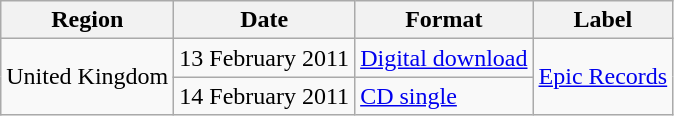<table class="wikitable">
<tr>
<th>Region</th>
<th>Date</th>
<th>Format</th>
<th>Label</th>
</tr>
<tr>
<td rowspan="2">United Kingdom</td>
<td>13 February 2011</td>
<td><a href='#'>Digital download</a></td>
<td rowspan="2"><a href='#'>Epic Records</a></td>
</tr>
<tr>
<td>14 February 2011</td>
<td><a href='#'>CD single</a></td>
</tr>
</table>
